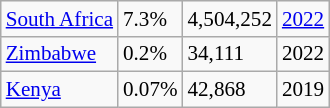<table class="wikitable" style="font-size:88%;">
<tr>
<td><a href='#'>South Africa</a></td>
<td>7.3%</td>
<td>4,504,252</td>
<td><a href='#'>2022</a></td>
</tr>
<tr>
<td><a href='#'>Zimbabwe</a></td>
<td>0.2%</td>
<td>34,111</td>
<td>2022</td>
</tr>
<tr>
<td><a href='#'>Kenya</a></td>
<td>0.07%</td>
<td>42,868</td>
<td>2019</td>
</tr>
</table>
